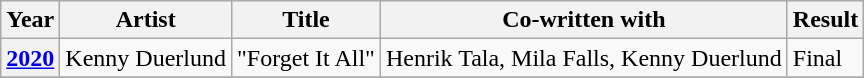<table class="wikitable plainrowheaders">
<tr>
<th scope="col">Year</th>
<th scope="col">Artist</th>
<th scope="col">Title</th>
<th scope="col">Co-written with</th>
<th scope="col">Result</th>
</tr>
<tr>
<th scope="row"><a href='#'>2020</a></th>
<td>Kenny Duerlund</td>
<td>"Forget It All"</td>
<td>Henrik Tala, Mila Falls, Kenny Duerlund</td>
<td>Final</td>
</tr>
<tr>
</tr>
</table>
